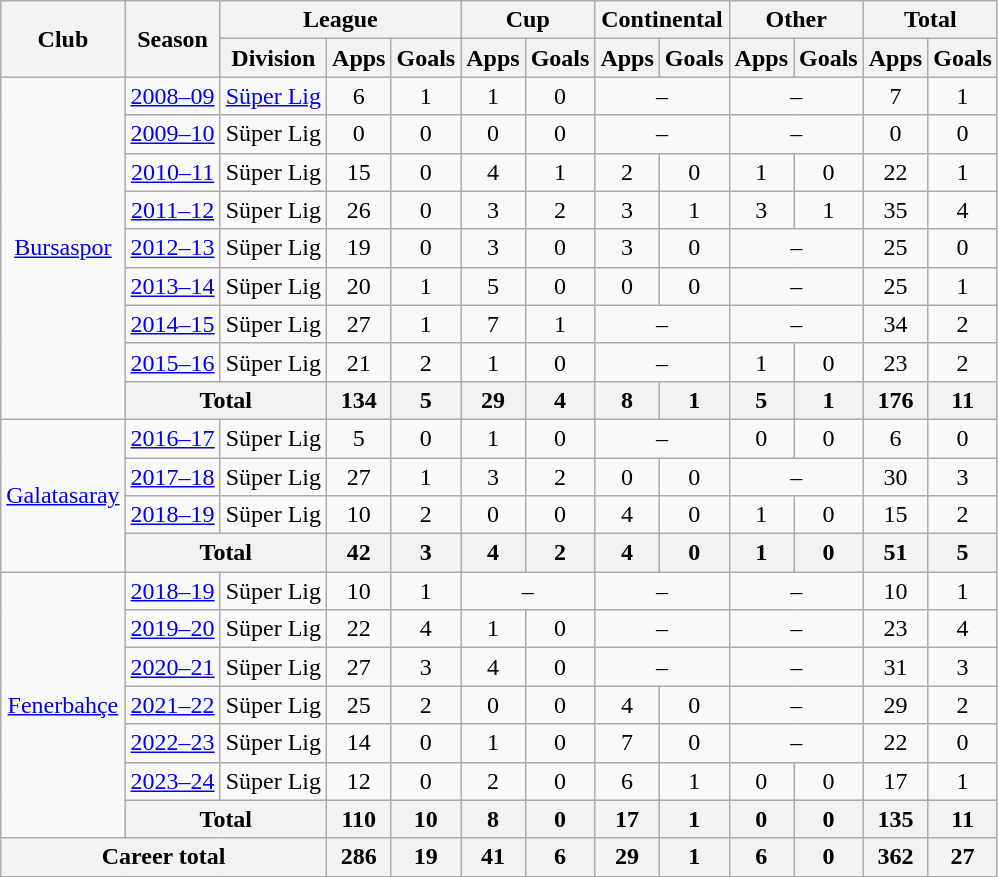<table class="wikitable" style="text-align:center">
<tr>
<th rowspan="2">Club</th>
<th rowspan="2">Season</th>
<th colspan="3">League</th>
<th colspan="2">Cup</th>
<th colspan="2">Continental</th>
<th colspan="2">Other</th>
<th colspan="2">Total</th>
</tr>
<tr>
<th>Division</th>
<th>Apps</th>
<th>Goals</th>
<th>Apps</th>
<th>Goals</th>
<th>Apps</th>
<th>Goals</th>
<th>Apps</th>
<th>Goals</th>
<th>Apps</th>
<th>Goals</th>
</tr>
<tr>
<td rowspan="9"><a href='#'>Bursaspor</a></td>
<td><a href='#'>2008–09</a></td>
<td><a href='#'>Süper Lig</a></td>
<td>6</td>
<td>1</td>
<td>1</td>
<td>0</td>
<td colspan="2">–</td>
<td colspan="2">–</td>
<td>7</td>
<td>1</td>
</tr>
<tr>
<td><a href='#'>2009–10</a></td>
<td>Süper Lig</td>
<td>0</td>
<td>0</td>
<td>0</td>
<td>0</td>
<td colspan="2">–</td>
<td colspan="2">–</td>
<td>0</td>
<td>0</td>
</tr>
<tr>
<td><a href='#'>2010–11</a></td>
<td>Süper Lig</td>
<td>15</td>
<td>0</td>
<td>4</td>
<td>1</td>
<td>2</td>
<td>0</td>
<td>1</td>
<td>0</td>
<td>22</td>
<td>1</td>
</tr>
<tr>
<td><a href='#'>2011–12</a></td>
<td>Süper Lig</td>
<td>26</td>
<td>0</td>
<td>3</td>
<td>2</td>
<td>3</td>
<td>1</td>
<td>3</td>
<td>1</td>
<td>35</td>
<td>4</td>
</tr>
<tr>
<td><a href='#'>2012–13</a></td>
<td>Süper Lig</td>
<td>19</td>
<td>0</td>
<td>3</td>
<td>0</td>
<td>3</td>
<td>0</td>
<td colspan="2">–</td>
<td>25</td>
<td>0</td>
</tr>
<tr>
<td><a href='#'>2013–14</a></td>
<td>Süper Lig</td>
<td>20</td>
<td>1</td>
<td>5</td>
<td>0</td>
<td>0</td>
<td>0</td>
<td colspan="2">–</td>
<td>25</td>
<td>1</td>
</tr>
<tr>
<td><a href='#'>2014–15</a></td>
<td>Süper Lig</td>
<td>27</td>
<td>1</td>
<td>7</td>
<td>1</td>
<td colspan="2">–</td>
<td colspan="2">–</td>
<td>34</td>
<td>2</td>
</tr>
<tr>
<td><a href='#'>2015–16</a></td>
<td>Süper Lig</td>
<td>21</td>
<td>2</td>
<td>1</td>
<td>0</td>
<td colspan="2">–</td>
<td>1</td>
<td>0</td>
<td>23</td>
<td>2</td>
</tr>
<tr>
<th colspan="2">Total</th>
<th>134</th>
<th>5</th>
<th>29</th>
<th>4</th>
<th>8</th>
<th>1</th>
<th>5</th>
<th>1</th>
<th>176</th>
<th>11</th>
</tr>
<tr>
<td rowspan="4"><a href='#'>Galatasaray</a></td>
<td><a href='#'>2016–17</a></td>
<td>Süper Lig</td>
<td>5</td>
<td>0</td>
<td>1</td>
<td>0</td>
<td colspan="2">–</td>
<td>0</td>
<td>0</td>
<td>6</td>
<td>0</td>
</tr>
<tr>
<td><a href='#'>2017–18</a></td>
<td>Süper Lig</td>
<td>27</td>
<td>1</td>
<td>3</td>
<td>2</td>
<td>0</td>
<td>0</td>
<td colspan="2">–</td>
<td>30</td>
<td>3</td>
</tr>
<tr>
<td><a href='#'>2018–19</a></td>
<td>Süper Lig</td>
<td>10</td>
<td>2</td>
<td>0</td>
<td>0</td>
<td>4</td>
<td>0</td>
<td>1</td>
<td>0</td>
<td>15</td>
<td>2</td>
</tr>
<tr>
<th colspan="2">Total</th>
<th>42</th>
<th>3</th>
<th>4</th>
<th>2</th>
<th>4</th>
<th>0</th>
<th>1</th>
<th>0</th>
<th>51</th>
<th>5</th>
</tr>
<tr>
<td rowspan="7"><a href='#'>Fenerbahçe</a></td>
<td><a href='#'>2018–19</a></td>
<td>Süper Lig</td>
<td>10</td>
<td>1</td>
<td colspan="2">–</td>
<td colspan="2">–</td>
<td colspan="2">–</td>
<td>10</td>
<td>1</td>
</tr>
<tr>
<td><a href='#'>2019–20</a></td>
<td>Süper Lig</td>
<td>22</td>
<td>4</td>
<td>1</td>
<td>0</td>
<td colspan="2">–</td>
<td colspan="2">–</td>
<td>23</td>
<td>4</td>
</tr>
<tr>
<td><a href='#'>2020–21</a></td>
<td>Süper Lig</td>
<td>27</td>
<td>3</td>
<td>4</td>
<td>0</td>
<td colspan="2">–</td>
<td colspan="2">–</td>
<td>31</td>
<td>3</td>
</tr>
<tr>
<td><a href='#'>2021–22</a></td>
<td>Süper Lig</td>
<td>25</td>
<td>2</td>
<td>0</td>
<td>0</td>
<td>4</td>
<td>0</td>
<td colspan="2">–</td>
<td>29</td>
<td>2</td>
</tr>
<tr>
<td><a href='#'>2022–23</a></td>
<td>Süper Lig</td>
<td>14</td>
<td>0</td>
<td>1</td>
<td>0</td>
<td>7</td>
<td>0</td>
<td colspan="2">–</td>
<td>22</td>
<td>0</td>
</tr>
<tr>
<td><a href='#'>2023–24</a></td>
<td>Süper Lig</td>
<td>12</td>
<td>0</td>
<td>2</td>
<td>0</td>
<td>6</td>
<td>1</td>
<td>0</td>
<td>0</td>
<td>17</td>
<td>1</td>
</tr>
<tr>
<th colspan="2">Total</th>
<th>110</th>
<th>10</th>
<th>8</th>
<th>0</th>
<th>17</th>
<th>1</th>
<th>0</th>
<th>0</th>
<th>135</th>
<th>11</th>
</tr>
<tr>
<th colspan="3">Career total</th>
<th>286</th>
<th>19</th>
<th>41</th>
<th>6</th>
<th>29</th>
<th>1</th>
<th>6</th>
<th>0</th>
<th>362</th>
<th>27</th>
</tr>
</table>
